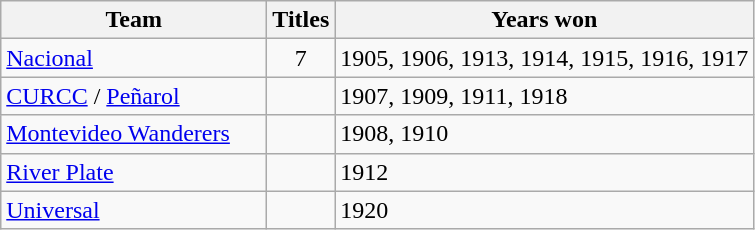<table class="wikitable sortable" style="text-align:left" width="">
<tr>
<th width= 170px>Team</th>
<th width=>Titles</th>
<th width=>Years won</th>
</tr>
<tr>
<td><a href='#'>Nacional</a></td>
<td align=center>7</td>
<td>1905, 1906, 1913, 1914, 1915, 1916, 1917</td>
</tr>
<tr>
<td><a href='#'>CURCC</a> / <a href='#'>Peñarol</a> </td>
<td></td>
<td>1907, 1909, 1911, 1918</td>
</tr>
<tr>
<td><a href='#'>Montevideo Wanderers</a></td>
<td></td>
<td>1908, 1910</td>
</tr>
<tr>
<td><a href='#'>River Plate</a></td>
<td></td>
<td>1912</td>
</tr>
<tr>
<td><a href='#'>Universal</a></td>
<td></td>
<td>1920</td>
</tr>
</table>
